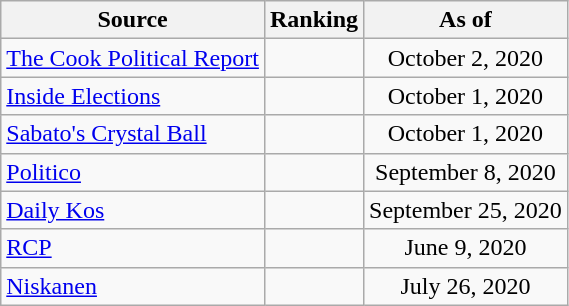<table class="wikitable" style="text-align:center">
<tr>
<th>Source</th>
<th>Ranking</th>
<th>As of</th>
</tr>
<tr>
<td align=left><a href='#'>The Cook Political Report</a></td>
<td></td>
<td>October 2, 2020</td>
</tr>
<tr>
<td align=left><a href='#'>Inside Elections</a></td>
<td></td>
<td>October 1, 2020</td>
</tr>
<tr>
<td align=left><a href='#'>Sabato's Crystal Ball</a></td>
<td></td>
<td>October 1, 2020</td>
</tr>
<tr>
<td align="left"><a href='#'>Politico</a></td>
<td></td>
<td>September 8, 2020</td>
</tr>
<tr>
<td align="left"><a href='#'>Daily Kos</a></td>
<td></td>
<td>September 25, 2020</td>
</tr>
<tr>
<td align="left"><a href='#'>RCP</a></td>
<td></td>
<td>June 9, 2020</td>
</tr>
<tr>
<td align="left"><a href='#'>Niskanen</a></td>
<td></td>
<td>July 26, 2020</td>
</tr>
</table>
